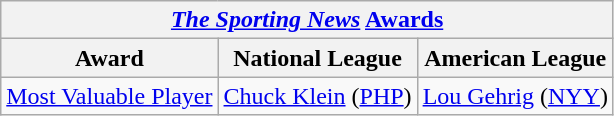<table class="wikitable">
<tr>
<th colspan="3"><em><a href='#'>The Sporting News</a></em> <a href='#'>Awards</a></th>
</tr>
<tr>
<th>Award</th>
<th>National League</th>
<th>American League</th>
</tr>
<tr>
<td><a href='#'>Most Valuable Player</a></td>
<td><a href='#'>Chuck Klein</a> (<a href='#'>PHP</a>)</td>
<td><a href='#'>Lou Gehrig</a> (<a href='#'>NYY</a>)</td>
</tr>
</table>
